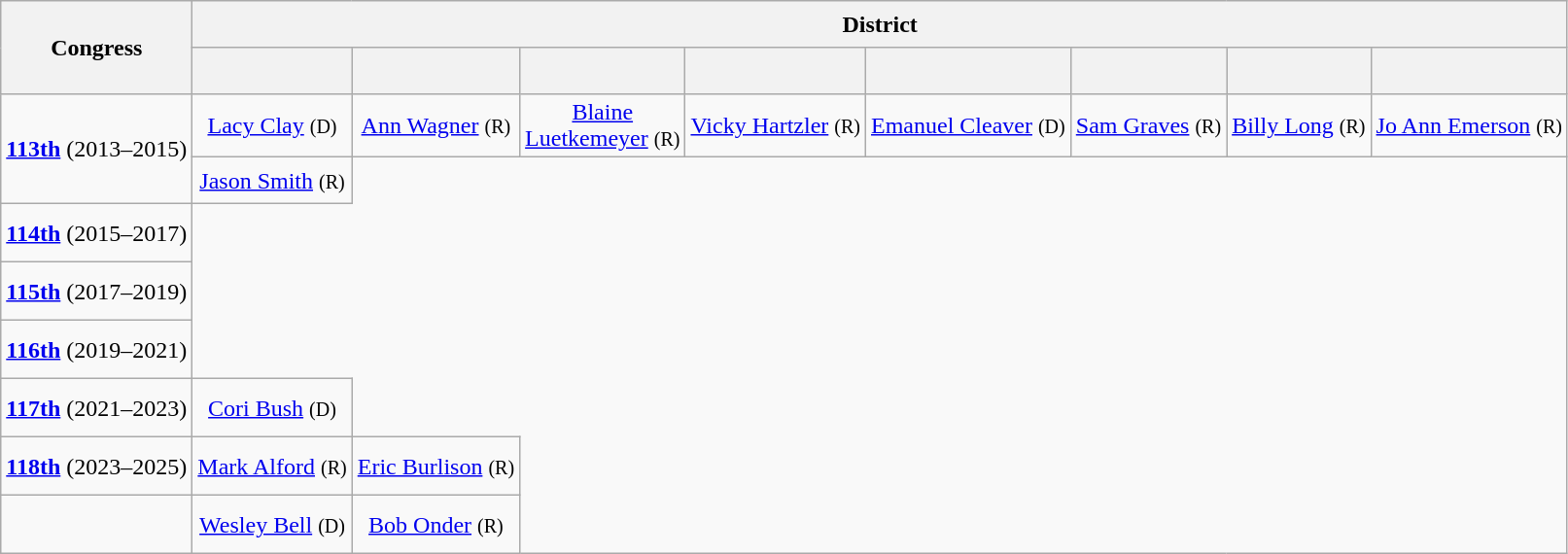<table class=wikitable style="text-align:center">
<tr style="height:2em">
<th rowspan=2>Congress</th>
<th colspan=8>District</th>
</tr>
<tr style="height:2em">
<th></th>
<th></th>
<th></th>
<th></th>
<th></th>
<th></th>
<th></th>
<th></th>
</tr>
<tr style="height:2em">
<td rowspan=2><strong><a href='#'>113th</a></strong> (2013–2015)</td>
<td><a href='#'>Lacy Clay</a> <small>(D)</small></td>
<td><a href='#'>Ann Wagner</a> <small>(R)</small></td>
<td><a href='#'>Blaine<br>Luetkemeyer</a> <small>(R)</small></td>
<td><a href='#'>Vicky Hartzler</a> <small>(R)</small></td>
<td><a href='#'>Emanuel Cleaver</a> <small>(D)</small></td>
<td><a href='#'>Sam Graves</a> <small>(R)</small></td>
<td><a href='#'>Billy Long</a> <small>(R)</small></td>
<td><a href='#'>Jo Ann Emerson</a> <small>(R)</small></td>
</tr>
<tr style="height:2em">
<td><a href='#'>Jason Smith</a> <small>(R)</small></td>
</tr>
<tr style="height:2.5em">
<td><strong><a href='#'>114th</a></strong> (2015–2017)</td>
</tr>
<tr style="height:2.5em">
<td><strong><a href='#'>115th</a></strong> (2017–2019)</td>
</tr>
<tr style="height:2.5em">
<td><strong><a href='#'>116th</a></strong> (2019–2021)</td>
</tr>
<tr style="height:2.5em">
<td><strong><a href='#'>117th</a></strong> (2021–2023)</td>
<td><a href='#'>Cori Bush</a> <small>(D)</small></td>
</tr>
<tr style="height:2.5em">
<td><strong><a href='#'>118th</a></strong> (2023–2025)</td>
<td><a href='#'>Mark Alford</a> <small>(R)</small></td>
<td><a href='#'>Eric Burlison</a> <small>(R)</small></td>
</tr>
<tr style="height:2.5em">
<td><strong></strong> </td>
<td><a href='#'>Wesley Bell</a> <small>(D)</small></td>
<td><a href='#'>Bob Onder</a> <small>(R)</small></td>
</tr>
</table>
